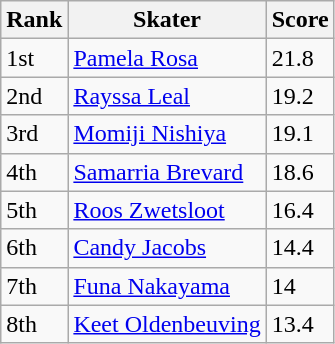<table class="wikitable">
<tr>
<th>Rank</th>
<th>Skater</th>
<th>Score</th>
</tr>
<tr>
<td>1st</td>
<td><a href='#'>Pamela Rosa</a></td>
<td>21.8</td>
</tr>
<tr>
<td>2nd</td>
<td><a href='#'>Rayssa Leal</a></td>
<td>19.2</td>
</tr>
<tr>
<td>3rd</td>
<td><a href='#'>Momiji Nishiya</a></td>
<td>19.1</td>
</tr>
<tr>
<td>4th</td>
<td><a href='#'>Samarria Brevard</a></td>
<td>18.6</td>
</tr>
<tr>
<td>5th</td>
<td><a href='#'>Roos Zwetsloot</a></td>
<td>16.4</td>
</tr>
<tr>
<td>6th</td>
<td><a href='#'>Candy Jacobs</a></td>
<td>14.4</td>
</tr>
<tr>
<td>7th</td>
<td><a href='#'>Funa Nakayama</a></td>
<td>14</td>
</tr>
<tr>
<td>8th</td>
<td><a href='#'>Keet Oldenbeuving</a></td>
<td>13.4</td>
</tr>
</table>
